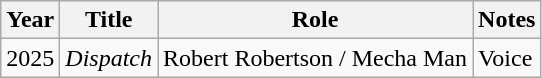<table class="wikitable">
<tr>
<th>Year</th>
<th>Title</th>
<th>Role</th>
<th>Notes</th>
</tr>
<tr>
<td>2025</td>
<td><em>Dispatch</em></td>
<td>Robert Robertson / Mecha Man</td>
<td>Voice</td>
</tr>
</table>
